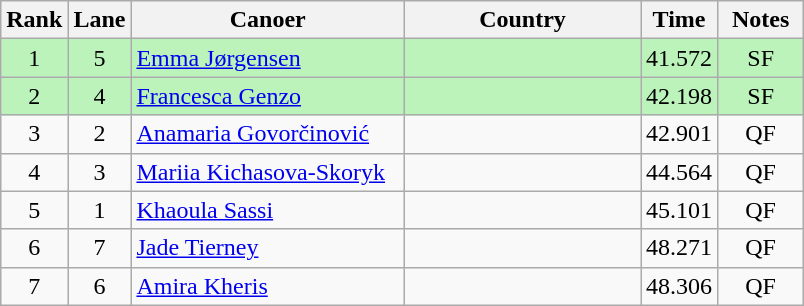<table class="wikitable" style="text-align:center;">
<tr>
<th width=30>Rank</th>
<th width=30>Lane</th>
<th width=175>Canoer</th>
<th width=150>Country</th>
<th width=30>Time</th>
<th width=50>Notes</th>
</tr>
<tr bgcolor=bbf3bb>
<td>1</td>
<td>5</td>
<td align=left><a href='#'>Emma Jørgensen</a></td>
<td align=left></td>
<td>41.572</td>
<td>SF</td>
</tr>
<tr bgcolor=bbf3bb>
<td>2</td>
<td>4</td>
<td align=left><a href='#'>Francesca Genzo</a></td>
<td align=left></td>
<td>42.198</td>
<td>SF</td>
</tr>
<tr>
<td>3</td>
<td>2</td>
<td align=left><a href='#'>Anamaria Govorčinović</a></td>
<td align=left></td>
<td>42.901</td>
<td>QF</td>
</tr>
<tr>
<td>4</td>
<td>3</td>
<td align=left><a href='#'>Mariia Kichasova-Skoryk</a></td>
<td align=left></td>
<td>44.564</td>
<td>QF</td>
</tr>
<tr>
<td>5</td>
<td>1</td>
<td align=left><a href='#'>Khaoula Sassi</a></td>
<td align=left></td>
<td>45.101</td>
<td>QF</td>
</tr>
<tr>
<td>6</td>
<td>7</td>
<td align=left><a href='#'>Jade Tierney</a></td>
<td align=left></td>
<td>48.271</td>
<td>QF</td>
</tr>
<tr>
<td>7</td>
<td>6</td>
<td align=left><a href='#'>Amira Kheris</a></td>
<td align=left></td>
<td>48.306</td>
<td>QF</td>
</tr>
</table>
